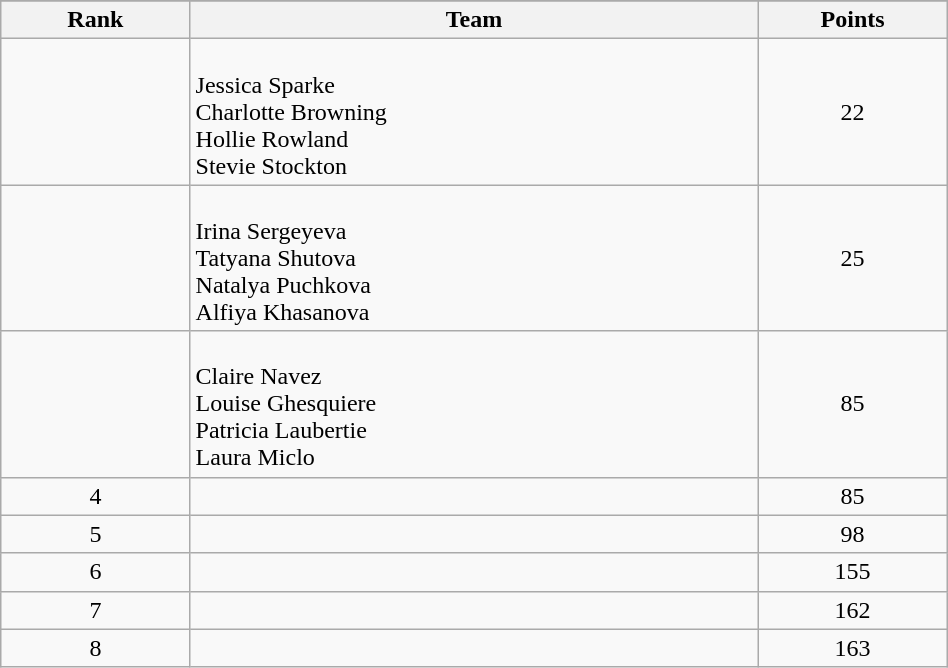<table class="wikitable" width=50%>
<tr>
</tr>
<tr>
<th width=10%>Rank</th>
<th width=30%>Team</th>
<th width=10%>Points</th>
</tr>
<tr align="center">
<td></td>
<td align="left"><br>Jessica Sparke<br>Charlotte Browning<br>Hollie Rowland<br>Stevie Stockton</td>
<td>22</td>
</tr>
<tr align="center">
<td></td>
<td align="left"><br>Irina Sergeyeva<br>Tatyana Shutova<br>Natalya Puchkova<br>Alfiya Khasanova</td>
<td>25</td>
</tr>
<tr align="center">
<td></td>
<td align="left"><br>Claire Navez<br>Louise Ghesquiere<br>Patricia Laubertie<br>Laura Miclo</td>
<td>85</td>
</tr>
<tr align="center">
<td>4</td>
<td align="left"></td>
<td>85</td>
</tr>
<tr align="center">
<td>5</td>
<td align="left"></td>
<td>98</td>
</tr>
<tr align="center">
<td>6</td>
<td align="left"></td>
<td>155</td>
</tr>
<tr align="center">
<td>7</td>
<td align="left"></td>
<td>162</td>
</tr>
<tr align="center">
<td>8</td>
<td align="left"></td>
<td>163</td>
</tr>
</table>
